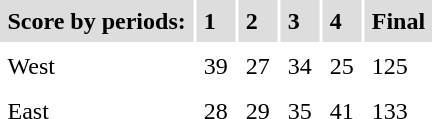<table cellpadding=5>
<tr bgcolor="#dddddd">
<td><strong>Score by periods:</strong></td>
<td><strong>1</strong></td>
<td><strong>2</strong></td>
<td><strong>3</strong></td>
<td><strong>4</strong></td>
<td><strong>Final</strong></td>
</tr>
<tr>
<td>West</td>
<td>39</td>
<td>27</td>
<td>34</td>
<td>25</td>
<td>125</td>
</tr>
<tr>
<td>East</td>
<td>28</td>
<td>29</td>
<td>35</td>
<td>41</td>
<td>133</td>
</tr>
<tr>
</tr>
</table>
